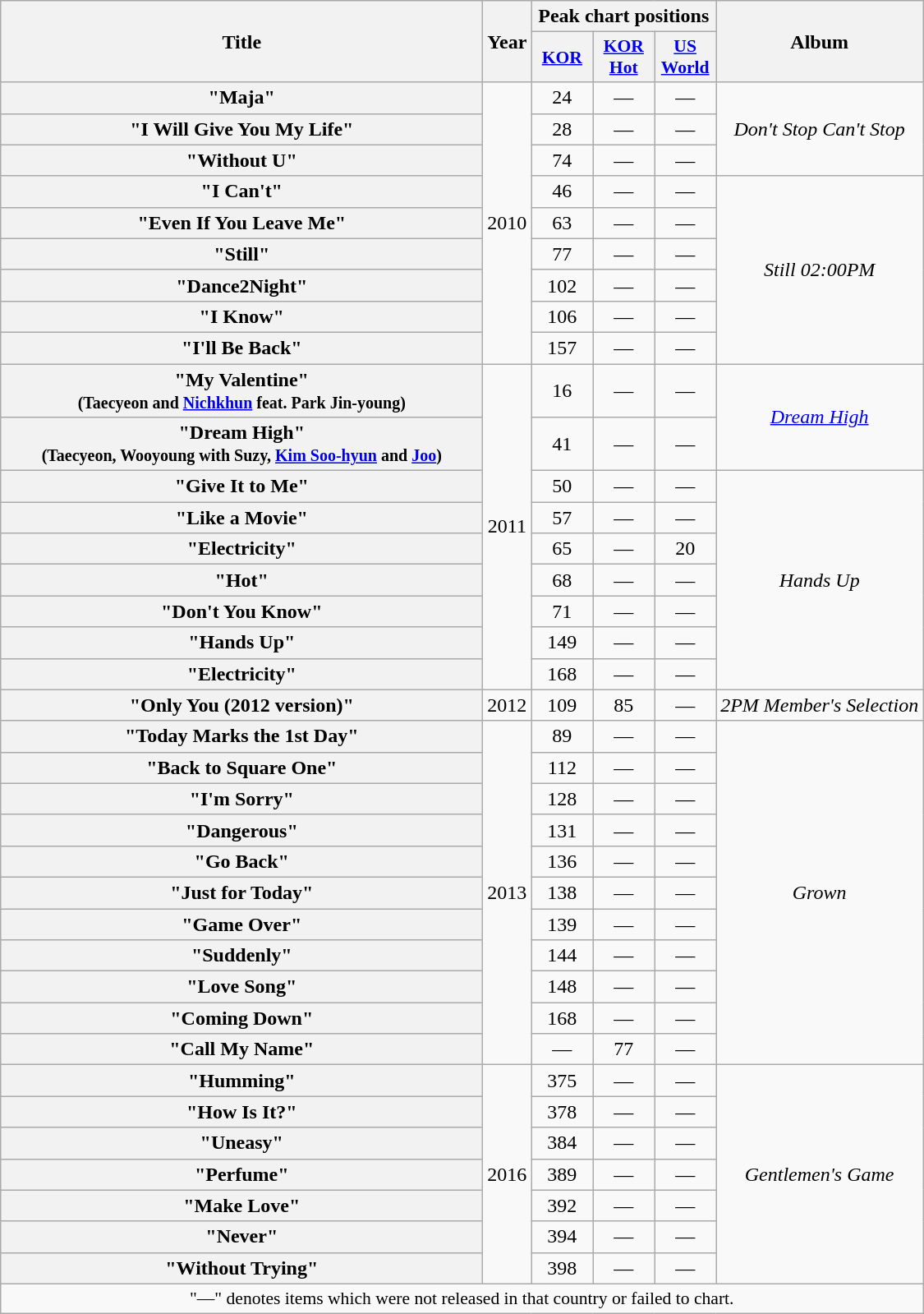<table class="wikitable plainrowheaders" style="text-align:center;" border="1">
<tr>
<th rowspan="2" style="width:24em;">Title</th>
<th rowspan="2">Year</th>
<th scope="col" colspan="3">Peak chart positions</th>
<th rowspan="2">Album</th>
</tr>
<tr>
<th scope="col" style="width:3em;font-size:90%;"><a href='#'>KOR</a><br></th>
<th scope="col" style="width:3em;font-size:90%;"><a href='#'>KOR<br>Hot</a><br></th>
<th scope="col" style="width:3em;font-size:90%;"><a href='#'>US<br>World</a><br></th>
</tr>
<tr>
<th scope="row">"Maja"</th>
<td rowspan="9">2010</td>
<td>24</td>
<td>—</td>
<td>—</td>
<td rowspan="3"><em>Don't Stop Can't Stop</em></td>
</tr>
<tr>
<th scope="row">"I Will Give You My Life"</th>
<td>28</td>
<td>—</td>
<td>—</td>
</tr>
<tr>
<th scope="row">"Without U" </th>
<td>74</td>
<td>—</td>
<td>—</td>
</tr>
<tr>
<th scope="row">"I Can't"</th>
<td>46</td>
<td>—</td>
<td>—</td>
<td rowspan="6"><em>Still 02:00PM</em></td>
</tr>
<tr>
<th scope="row">"Even If You Leave Me"</th>
<td>63</td>
<td>—</td>
<td>—</td>
</tr>
<tr>
<th scope="row">"Still"</th>
<td>77</td>
<td>—</td>
<td>—</td>
</tr>
<tr>
<th scope="row">"Dance2Night"</th>
<td>102</td>
<td>—</td>
<td>—</td>
</tr>
<tr>
<th scope="row">"I Know"</th>
<td>106</td>
<td>—</td>
<td>—</td>
</tr>
<tr>
<th scope="row">"I'll Be Back" </th>
<td>157</td>
<td>—</td>
<td>—</td>
</tr>
<tr>
<th scope="row">"My Valentine"<br><small>(Taecyeon and <a href='#'>Nichkhun</a> feat. Park Jin-young)</small></th>
<td rowspan="9">2011</td>
<td>16</td>
<td>—</td>
<td>—</td>
<td rowspan="2"><em><a href='#'>Dream High</a></em></td>
</tr>
<tr>
<th scope="row">"Dream High"<br><small>(Taecyeon, Wooyoung with Suzy, <a href='#'>Kim Soo-hyun</a> and <a href='#'>Joo</a>)</small></th>
<td>41</td>
<td>—</td>
<td>—</td>
</tr>
<tr>
<th scope="row">"Give It to Me"</th>
<td>50</td>
<td>—</td>
<td>—</td>
<td rowspan="7"><em>Hands Up</em></td>
</tr>
<tr>
<th scope="row">"Like a Movie"</th>
<td>57</td>
<td>—</td>
<td>—</td>
</tr>
<tr>
<th scope="row">"Electricity"</th>
<td>65</td>
<td>—</td>
<td>20</td>
</tr>
<tr>
<th scope="row">"Hot"</th>
<td>68</td>
<td>—</td>
<td>—</td>
</tr>
<tr>
<th scope="row">"Don't You Know"</th>
<td>71</td>
<td>—</td>
<td>—</td>
</tr>
<tr>
<th scope="row">"Hands Up" </th>
<td>149</td>
<td>—</td>
<td>—</td>
</tr>
<tr>
<th scope="row">"Electricity" </th>
<td>168</td>
<td>—</td>
<td>—</td>
</tr>
<tr>
<th scope="row">"Only You (2012 version)"</th>
<td>2012</td>
<td>109</td>
<td>85</td>
<td>—</td>
<td><em>2PM Member's Selection</em></td>
</tr>
<tr>
<th scope="row">"Today Marks the 1st Day"</th>
<td rowspan="11">2013</td>
<td>89</td>
<td>—</td>
<td>—</td>
<td rowspan="11"><em>Grown</em></td>
</tr>
<tr>
<th scope="row">"Back to Square One"</th>
<td>112</td>
<td>—</td>
<td>—</td>
</tr>
<tr>
<th scope="row">"I'm Sorry"</th>
<td>128</td>
<td>—</td>
<td>—</td>
</tr>
<tr>
<th scope="row">"Dangerous"</th>
<td>131</td>
<td>—</td>
<td>—</td>
</tr>
<tr>
<th scope="row">"Go Back"</th>
<td>136</td>
<td>—</td>
<td>—</td>
</tr>
<tr>
<th scope="row">"Just for Today"</th>
<td>138</td>
<td>—</td>
<td>—</td>
</tr>
<tr>
<th scope="row">"Game Over"</th>
<td>139</td>
<td>—</td>
<td>—</td>
</tr>
<tr>
<th scope="row">"Suddenly"</th>
<td>144</td>
<td>—</td>
<td>—</td>
</tr>
<tr>
<th scope="row">"Love Song"</th>
<td>148</td>
<td>—</td>
<td>—</td>
</tr>
<tr>
<th scope="row">"Coming Down"</th>
<td>168</td>
<td>—</td>
<td>—</td>
</tr>
<tr>
<th scope="row">"Call My Name"</th>
<td>—</td>
<td>77</td>
<td>—</td>
</tr>
<tr>
<th scope="row">"Humming"</th>
<td rowspan="7">2016</td>
<td>375</td>
<td>—</td>
<td>—</td>
<td rowspan="7"><em>Gentlemen's Game</em></td>
</tr>
<tr>
<th scope="row">"How Is It?"</th>
<td>378</td>
<td>—</td>
<td>—</td>
</tr>
<tr>
<th scope="row">"Uneasy"</th>
<td>384</td>
<td>—</td>
<td>—</td>
</tr>
<tr>
<th scope="row">"Perfume"</th>
<td>389</td>
<td>—</td>
<td>—</td>
</tr>
<tr>
<th scope="row">"Make Love"</th>
<td>392</td>
<td>—</td>
<td>—</td>
</tr>
<tr>
<th scope="row">"Never"</th>
<td>394</td>
<td>—</td>
<td>—</td>
</tr>
<tr>
<th scope="row">"Without Trying"</th>
<td>398</td>
<td>—</td>
<td>—</td>
</tr>
<tr>
<td colspan="6" style="font-size:90%;">"—" denotes items which were not released in that country or failed to chart.</td>
</tr>
</table>
